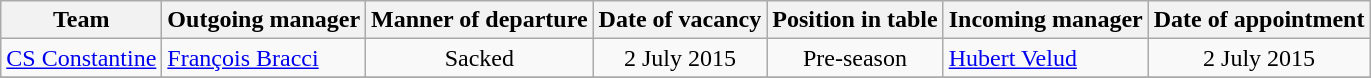<table class="wikitable sortable">
<tr>
<th>Team</th>
<th>Outgoing manager</th>
<th>Manner of departure</th>
<th>Date of vacancy</th>
<th>Position in table</th>
<th>Incoming manager</th>
<th>Date of appointment</th>
</tr>
<tr>
<td><a href='#'>CS Constantine</a></td>
<td> <a href='#'>François Bracci</a></td>
<td align=center>Sacked</td>
<td align=center>2 July 2015</td>
<td align=center>Pre-season</td>
<td> <a href='#'>Hubert Velud</a></td>
<td align=center>2 July 2015</td>
</tr>
<tr>
</tr>
</table>
